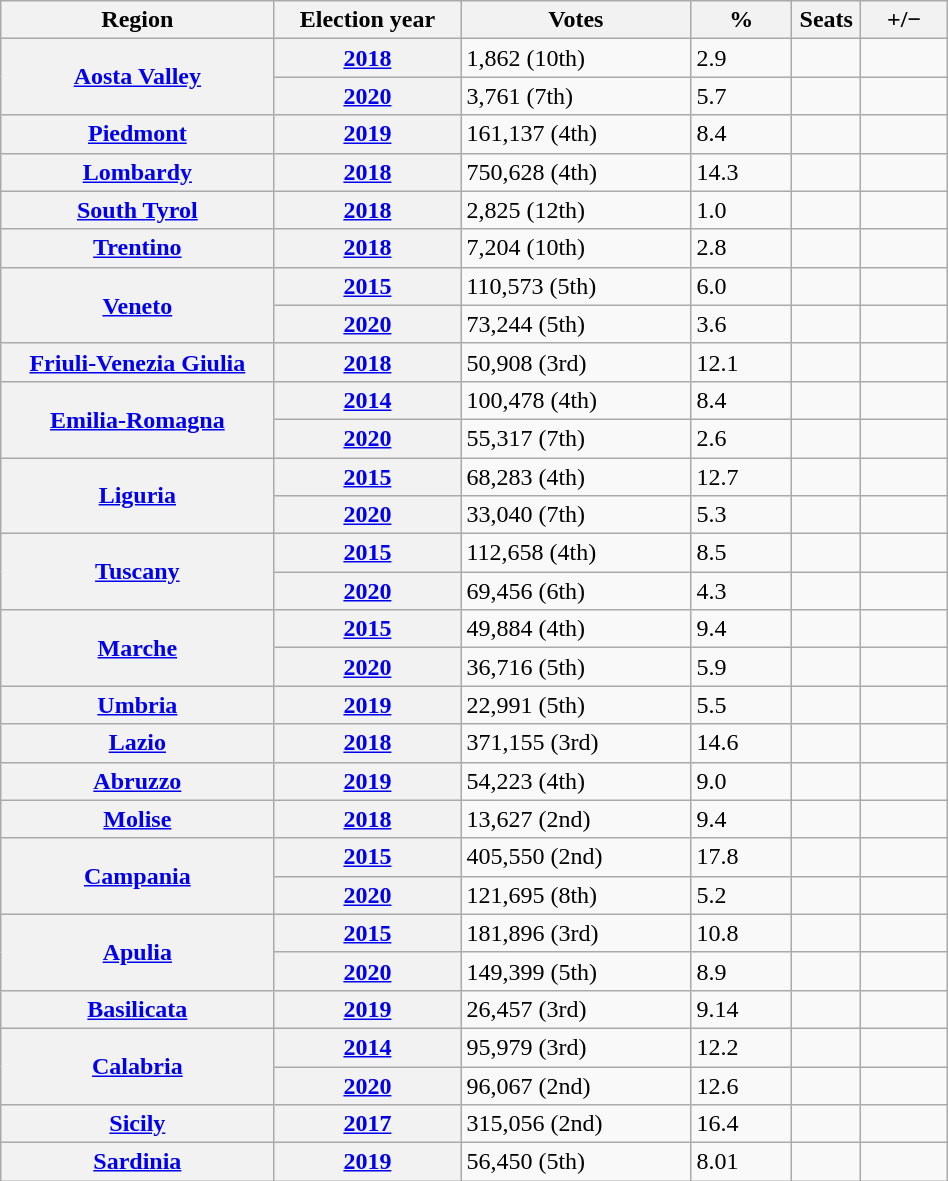<table class=wikitable style="width:50%; border:1px #AAAAFF solid">
<tr>
<th width=19%>Region</th>
<th width=13%>Election year</th>
<th width=16%>Votes</th>
<th width=7%>%</th>
<th width=1%>Seats</th>
<th width=6%>+/−</th>
</tr>
<tr>
<th rowspan=2><a href='#'>Aosta Valley</a></th>
<th><a href='#'>2018</a></th>
<td>1,862 (10th)</td>
<td>2.9</td>
<td></td>
<td></td>
</tr>
<tr>
<th><a href='#'>2020</a></th>
<td>3,761 (7th)</td>
<td>5.7</td>
<td></td>
<td></td>
</tr>
<tr>
<th><a href='#'>Piedmont</a></th>
<th><a href='#'>2019</a></th>
<td>161,137 (4th)</td>
<td>8.4</td>
<td></td>
<td></td>
</tr>
<tr>
<th><a href='#'>Lombardy</a></th>
<th><a href='#'>2018</a></th>
<td>750,628 (4th)</td>
<td>14.3</td>
<td></td>
<td></td>
</tr>
<tr>
<th><a href='#'>South Tyrol</a></th>
<th><a href='#'>2018</a></th>
<td>2,825	 (12th)</td>
<td>1.0</td>
<td></td>
<td></td>
</tr>
<tr>
<th><a href='#'>Trentino</a></th>
<th><a href='#'>2018</a></th>
<td>7,204 (10th)</td>
<td>2.8</td>
<td></td>
<td></td>
</tr>
<tr>
<th rowspan=2><a href='#'>Veneto</a></th>
<th><a href='#'>2015</a></th>
<td>110,573 (5th)</td>
<td>6.0</td>
<td></td>
<td></td>
</tr>
<tr>
<th><a href='#'>2020</a></th>
<td>73,244 (5th)</td>
<td>3.6</td>
<td></td>
<td></td>
</tr>
<tr>
<th><a href='#'>Friuli-Venezia Giulia</a></th>
<th><a href='#'>2018</a></th>
<td>50,908 (3rd)</td>
<td>12.1</td>
<td></td>
<td></td>
</tr>
<tr>
<th rowspan=2><a href='#'>Emilia-Romagna</a></th>
<th><a href='#'>2014</a></th>
<td>100,478 (4th)</td>
<td>8.4</td>
<td></td>
<td></td>
</tr>
<tr>
<th><a href='#'>2020</a></th>
<td>55,317 (7th)</td>
<td>2.6</td>
<td></td>
<td></td>
</tr>
<tr>
<th rowspan=2><a href='#'>Liguria</a></th>
<th><a href='#'>2015</a></th>
<td>68,283 (4th)</td>
<td>12.7</td>
<td></td>
<td></td>
</tr>
<tr>
<th><a href='#'>2020</a></th>
<td>33,040 (7th)</td>
<td>5.3</td>
<td></td>
<td></td>
</tr>
<tr>
<th rowspan=2><a href='#'>Tuscany</a></th>
<th><a href='#'>2015</a></th>
<td>112,658 (4th)</td>
<td>8.5</td>
<td></td>
<td></td>
</tr>
<tr>
<th><a href='#'>2020</a></th>
<td>69,456 (6th)</td>
<td>4.3</td>
<td></td>
<td></td>
</tr>
<tr>
<th rowspan=2><a href='#'>Marche</a></th>
<th><a href='#'>2015</a></th>
<td>49,884 (4th)</td>
<td>9.4</td>
<td></td>
<td></td>
</tr>
<tr>
<th><a href='#'>2020</a></th>
<td>36,716 (5th)</td>
<td>5.9</td>
<td></td>
<td></td>
</tr>
<tr>
<th><a href='#'>Umbria</a></th>
<th><a href='#'>2019</a></th>
<td>22,991 (5th)</td>
<td>5.5</td>
<td></td>
<td></td>
</tr>
<tr>
<th><a href='#'>Lazio</a></th>
<th><a href='#'>2018</a></th>
<td>371,155 (3rd)</td>
<td>14.6</td>
<td></td>
<td></td>
</tr>
<tr>
<th><a href='#'>Abruzzo</a></th>
<th><a href='#'>2019</a></th>
<td>54,223 (4th)</td>
<td>9.0</td>
<td></td>
<td></td>
</tr>
<tr>
<th><a href='#'>Molise</a></th>
<th><a href='#'>2018</a></th>
<td>13,627 (2nd)</td>
<td>9.4</td>
<td></td>
<td></td>
</tr>
<tr>
<th rowspan=2><a href='#'>Campania</a></th>
<th><a href='#'>2015</a></th>
<td>405,550 (2nd)</td>
<td>17.8</td>
<td></td>
<td></td>
</tr>
<tr>
<th><a href='#'>2020</a></th>
<td>121,695 (8th)</td>
<td>5.2</td>
<td></td>
<td></td>
</tr>
<tr>
<th rowspan=2><a href='#'>Apulia</a></th>
<th><a href='#'>2015</a></th>
<td>181,896 (3rd)</td>
<td>10.8</td>
<td></td>
<td></td>
</tr>
<tr>
<th><a href='#'>2020</a></th>
<td>149,399 (5th)</td>
<td>8.9</td>
<td></td>
<td></td>
</tr>
<tr>
<th><a href='#'>Basilicata</a></th>
<th><a href='#'>2019</a></th>
<td>26,457 (3rd)</td>
<td>9.14</td>
<td></td>
<td></td>
</tr>
<tr>
<th rowspan=2><a href='#'>Calabria</a></th>
<th><a href='#'>2014</a></th>
<td>95,979 (3rd)</td>
<td>12.2</td>
<td></td>
<td></td>
</tr>
<tr>
<th><a href='#'>2020</a></th>
<td>96,067 (2nd)</td>
<td>12.6</td>
<td></td>
<td></td>
</tr>
<tr>
<th><a href='#'>Sicily</a></th>
<th><a href='#'>2017</a></th>
<td>315,056 (2nd)</td>
<td>16.4</td>
<td></td>
<td></td>
</tr>
<tr>
<th><a href='#'>Sardinia</a></th>
<th><a href='#'>2019</a></th>
<td>56,450 (5th)</td>
<td>8.01</td>
<td></td>
<td></td>
</tr>
</table>
